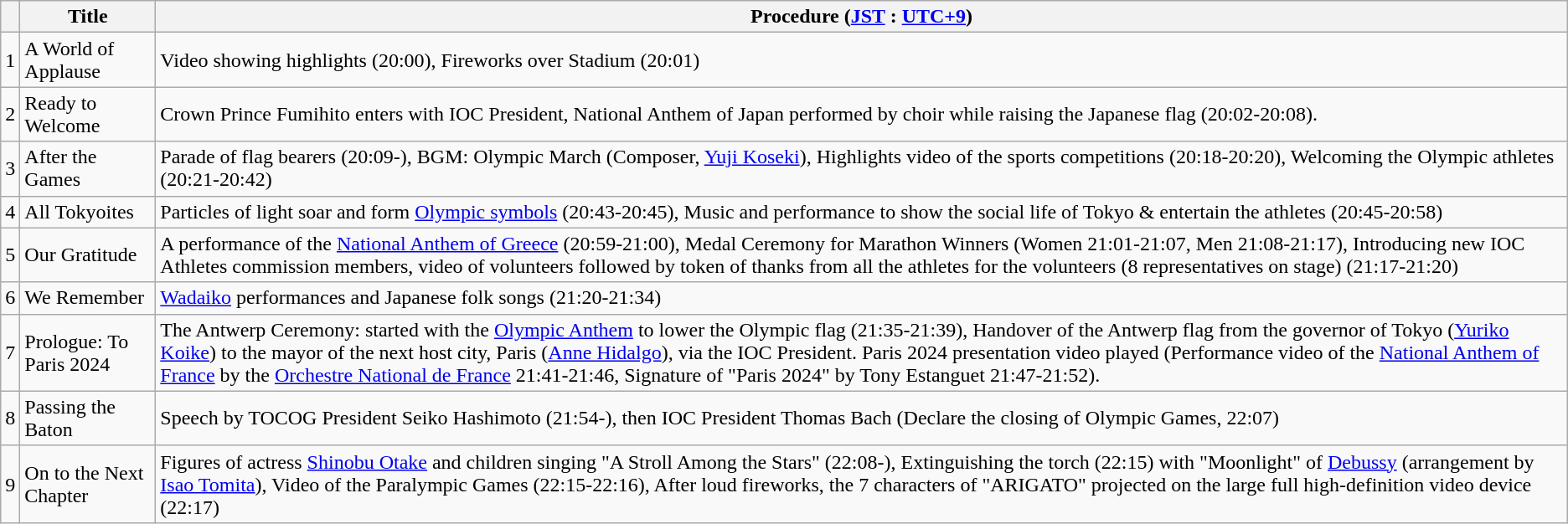<table class="wikitable">
<tr>
<th></th>
<th>Title</th>
<th>Procedure (<a href='#'>JST</a> : <a href='#'>UTC+9</a>)</th>
</tr>
<tr>
<td>1</td>
<td>A World of Applause</td>
<td>Video showing highlights (20:00), Fireworks over Stadium (20:01)</td>
</tr>
<tr>
<td>2</td>
<td>Ready to Welcome</td>
<td>Crown Prince Fumihito enters with IOC President, National Anthem of Japan performed by choir while raising the Japanese flag (20:02-20:08).</td>
</tr>
<tr>
<td>3</td>
<td>After the Games</td>
<td>Parade of flag bearers (20:09-), BGM: Olympic March (Composer, <a href='#'>Yuji Koseki</a>), Highlights video of the sports competitions (20:18-20:20), Welcoming the Olympic athletes (20:21-20:42)</td>
</tr>
<tr>
<td>4</td>
<td>All Tokyoites</td>
<td>Particles of light soar and form <a href='#'>Olympic symbols</a> (20:43-20:45), Music and performance to show the social life of Tokyo & entertain the athletes (20:45-20:58)</td>
</tr>
<tr>
<td>5</td>
<td>Our Gratitude</td>
<td>A performance of the <a href='#'>National Anthem of Greece</a> (20:59-21:00), Medal Ceremony for Marathon Winners (Women 21:01-21:07, Men 21:08-21:17), Introducing new IOC Athletes commission members, video of volunteers followed by token of thanks from all the athletes for the volunteers (8 representatives on stage) (21:17-21:20)</td>
</tr>
<tr>
<td>6</td>
<td>We Remember</td>
<td><a href='#'>Wadaiko</a> performances and Japanese folk songs (21:20-21:34)</td>
</tr>
<tr>
<td>7</td>
<td>Prologue: To Paris 2024</td>
<td>The Antwerp Ceremony: started with the <a href='#'>Olympic Anthem</a> to lower the Olympic flag (21:35-21:39), Handover of the Antwerp flag from the governor of Tokyo (<a href='#'>Yuriko Koike</a>) to the mayor of the next host city, Paris (<a href='#'>Anne Hidalgo</a>), via the IOC President. Paris 2024 presentation video played (Performance video of the <a href='#'>National Anthem of France</a> by the <a href='#'>Orchestre National de France</a> 21:41-21:46, Signature of "Paris 2024" by Tony Estanguet 21:47-21:52).</td>
</tr>
<tr>
<td>8</td>
<td>Passing the Baton</td>
<td>Speech by TOCOG President Seiko Hashimoto (21:54-), then IOC President Thomas Bach (Declare the closing of Olympic Games, 22:07)</td>
</tr>
<tr>
<td>9</td>
<td>On to the Next Chapter</td>
<td>Figures of actress <a href='#'>Shinobu Otake</a> and children singing "A Stroll Among the Stars" (22:08-), Extinguishing the torch (22:15) with "Moonlight" of <a href='#'>Debussy</a> (arrangement by <a href='#'>Isao Tomita</a>), Video of the Paralympic Games (22:15-22:16), After loud fireworks, the 7 characters of "ARIGATO" projected on the large full high-definition video device (22:17)</td>
</tr>
</table>
